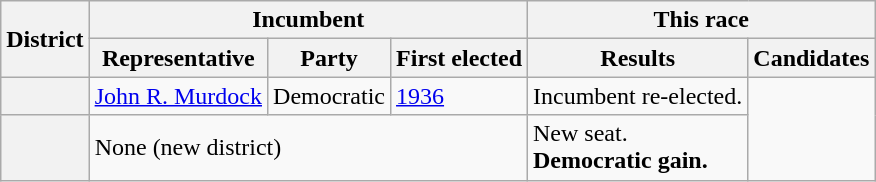<table class=wikitable>
<tr>
<th rowspan=2>District</th>
<th colspan=3>Incumbent</th>
<th colspan=2>This race</th>
</tr>
<tr>
<th>Representative</th>
<th>Party</th>
<th>First elected</th>
<th>Results</th>
<th>Candidates</th>
</tr>
<tr>
<th></th>
<td><a href='#'>John R. Murdock</a></td>
<td>Democratic</td>
<td><a href='#'>1936</a></td>
<td>Incumbent re-elected.</td>
<td rowspan=2 nowrap></td>
</tr>
<tr>
<th></th>
<td colspan=3>None (new district)</td>
<td>New seat.<br><strong>Democratic gain.</strong></td>
</tr>
</table>
